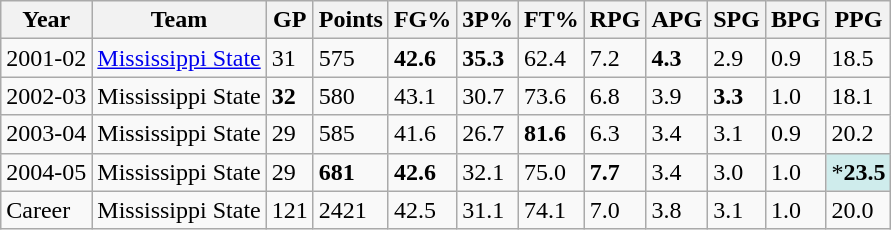<table class="wikitable">
<tr>
<th>Year</th>
<th>Team</th>
<th>GP</th>
<th>Points</th>
<th>FG%</th>
<th>3P%</th>
<th>FT%</th>
<th>RPG</th>
<th>APG</th>
<th>SPG</th>
<th>BPG</th>
<th>PPG</th>
</tr>
<tr>
<td>2001-02</td>
<td><a href='#'>Mississippi State</a></td>
<td>31</td>
<td>575</td>
<td><strong>42.6</strong></td>
<td><strong>35.3</strong></td>
<td>62.4</td>
<td>7.2</td>
<td><strong>4.3</strong></td>
<td>2.9</td>
<td>0.9</td>
<td>18.5</td>
</tr>
<tr>
<td>2002-03</td>
<td>Mississippi State</td>
<td><strong>32</strong></td>
<td>580</td>
<td>43.1</td>
<td>30.7</td>
<td>73.6</td>
<td>6.8</td>
<td>3.9</td>
<td><strong>3.3</strong></td>
<td>1.0</td>
<td>18.1</td>
</tr>
<tr>
<td>2003-04</td>
<td>Mississippi State</td>
<td>29</td>
<td>585</td>
<td>41.6</td>
<td>26.7</td>
<td><strong>81.6</strong></td>
<td>6.3</td>
<td>3.4</td>
<td>3.1</td>
<td>0.9</td>
<td>20.2</td>
</tr>
<tr>
<td>2004-05</td>
<td>Mississippi State</td>
<td>29</td>
<td><strong>681</strong></td>
<td><strong>42.6</strong></td>
<td>32.1</td>
<td>75.0</td>
<td><strong>7.7</strong></td>
<td>3.4</td>
<td>3.0</td>
<td>1.0</td>
<td bgcolor=#cfecec>*<strong>23.5</strong></td>
</tr>
<tr>
<td>Career</td>
<td>Mississippi State</td>
<td>121</td>
<td>2421</td>
<td>42.5</td>
<td>31.1</td>
<td>74.1</td>
<td>7.0</td>
<td>3.8</td>
<td>3.1</td>
<td>1.0</td>
<td>20.0</td>
</tr>
</table>
